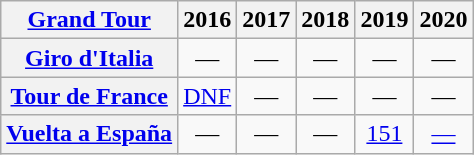<table class="wikitable plainrowheaders">
<tr>
<th scope="col"><a href='#'>Grand Tour</a></th>
<th scope="col">2016</th>
<th scope="col">2017</th>
<th scope="col">2018</th>
<th scope="col">2019</th>
<th scope="col">2020</th>
</tr>
<tr style="text-align:center;">
<th scope="row"> <a href='#'>Giro d'Italia</a></th>
<td>—</td>
<td>—</td>
<td>—</td>
<td>—</td>
<td>—</td>
</tr>
<tr style="text-align:center;">
<th scope="row"> <a href='#'>Tour de France</a></th>
<td><a href='#'>DNF</a></td>
<td>—</td>
<td>—</td>
<td>—</td>
<td>—</td>
</tr>
<tr style="text-align:center;">
<th scope="row"> <a href='#'>Vuelta a España</a></th>
<td>—</td>
<td>—</td>
<td>—</td>
<td><a href='#'>151</a></td>
<td><a href='#'>—</a></td>
</tr>
</table>
